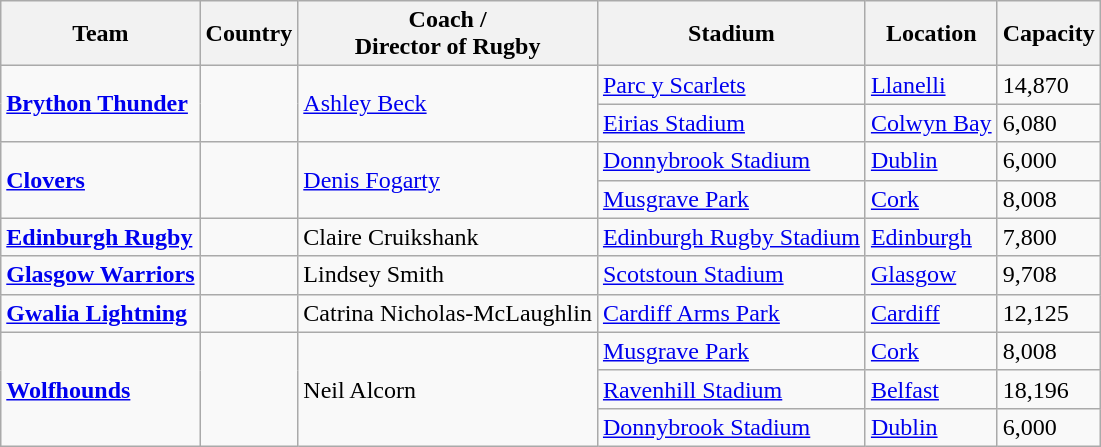<table class="wikitable sortable">
<tr>
<th>Team</th>
<th>Country</th>
<th>Coach /<br>Director of Rugby</th>
<th>Stadium</th>
<th>Location</th>
<th>Capacity</th>
</tr>
<tr>
<td rowspan=2><strong><a href='#'>Brython Thunder</a></strong></td>
<td rowspan=2></td>
<td rowspan=2> <a href='#'>Ashley Beck</a></td>
<td><a href='#'>Parc y Scarlets</a></td>
<td><a href='#'>Llanelli</a></td>
<td>14,870</td>
</tr>
<tr>
<td><a href='#'>Eirias Stadium</a></td>
<td><a href='#'>Colwyn Bay</a></td>
<td>6,080</td>
</tr>
<tr>
<td rowspan=2><strong><a href='#'>Clovers</a></strong></td>
<td rowspan=2></td>
<td rowspan=2> <a href='#'>Denis Fogarty</a></td>
<td><a href='#'>Donnybrook Stadium</a></td>
<td><a href='#'>Dublin</a></td>
<td>6,000</td>
</tr>
<tr>
<td><a href='#'>Musgrave Park</a></td>
<td><a href='#'>Cork</a></td>
<td>8,008</td>
</tr>
<tr>
<td><a href='#'><strong>Edinburgh Rugby</strong></a></td>
<td></td>
<td> Claire Cruikshank</td>
<td><a href='#'>Edinburgh Rugby Stadium</a></td>
<td><a href='#'>Edinburgh</a></td>
<td>7,800</td>
</tr>
<tr>
<td><a href='#'><strong>Glasgow Warriors</strong></a></td>
<td></td>
<td> Lindsey Smith</td>
<td><a href='#'>Scotstoun Stadium</a></td>
<td><a href='#'>Glasgow</a></td>
<td>9,708</td>
</tr>
<tr>
<td><strong><a href='#'>Gwalia Lightning</a></strong></td>
<td></td>
<td> Catrina Nicholas-McLaughlin</td>
<td><a href='#'>Cardiff Arms Park</a></td>
<td><a href='#'>Cardiff</a></td>
<td>12,125</td>
</tr>
<tr>
<td rowspan=3><strong><a href='#'>Wolfhounds</a></strong></td>
<td rowspan=3></td>
<td rowspan=3>  Neil Alcorn</td>
<td><a href='#'>Musgrave Park</a></td>
<td><a href='#'>Cork</a></td>
<td>8,008</td>
</tr>
<tr>
<td><a href='#'>Ravenhill Stadium</a></td>
<td><a href='#'>Belfast</a></td>
<td>18,196</td>
</tr>
<tr>
<td><a href='#'>Donnybrook Stadium</a></td>
<td><a href='#'>Dublin</a></td>
<td>6,000</td>
</tr>
</table>
